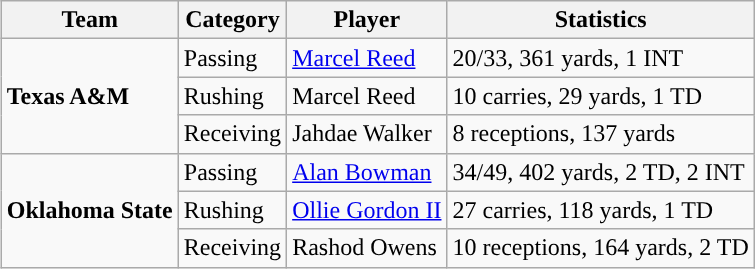<table class="wikitable" style="float: right;">
<tr>
<th>Team</th>
<th>Category</th>
<th>Player</th>
<th>Statistics</th>
</tr>
<tr>
<td rowspan=3><strong>Texas A&M</strong></td>
<td>Passing</td>
<td><a href='#'>Marcel Reed</a></td>
<td>20/33, 361 yards, 1 INT</td>
</tr>
<tr>
<td>Rushing</td>
<td>Marcel Reed</td>
<td>10 carries, 29 yards, 1 TD</td>
</tr>
<tr>
<td>Receiving</td>
<td>Jahdae Walker</td>
<td>8 receptions, 137 yards</td>
</tr>
<tr>
<td rowspan=3><strong>Oklahoma State</strong></td>
<td>Passing</td>
<td><a href='#'>Alan Bowman</a></td>
<td>34/49, 402 yards, 2 TD, 2 INT</td>
</tr>
<tr>
<td>Rushing</td>
<td><a href='#'>Ollie Gordon II</a></td>
<td>27 carries, 118 yards, 1 TD</td>
</tr>
<tr>
<td>Receiving</td>
<td>Rashod Owens</td>
<td>10 receptions, 164 yards, 2 TD</td>
</tr>
</table>
